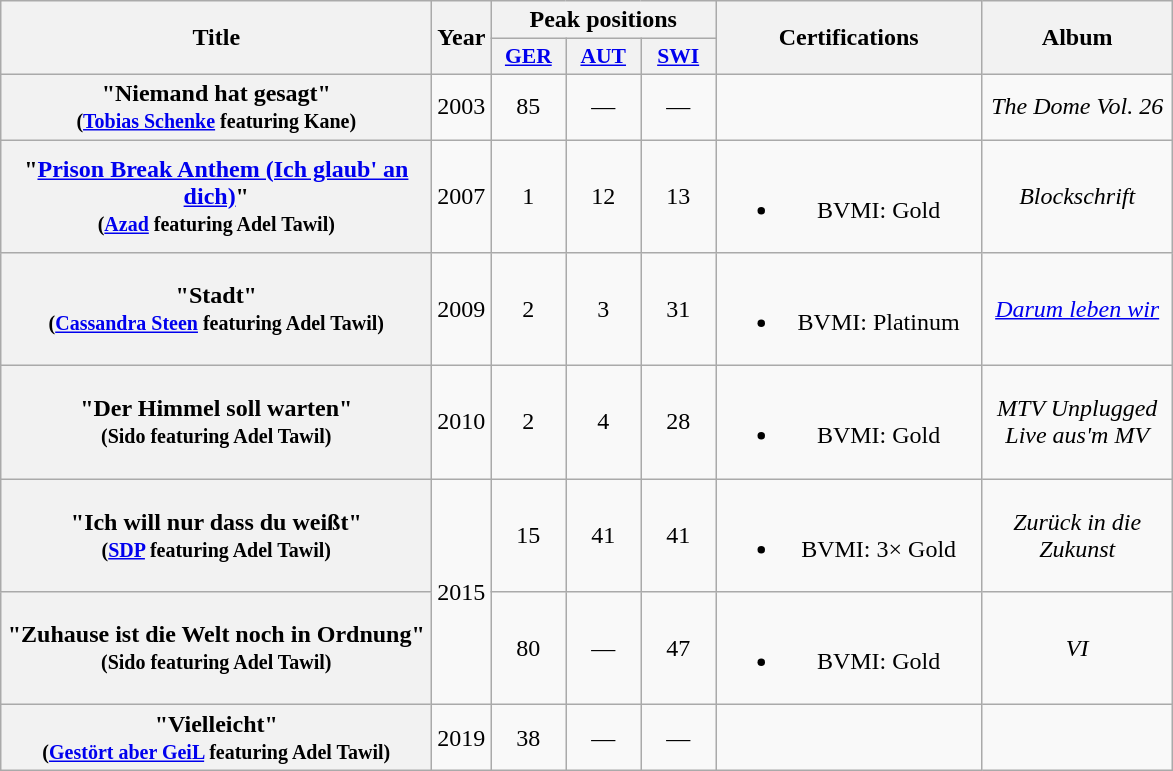<table class="wikitable plainrowheaders" style="text-align:center;">
<tr>
<th align="center" rowspan="2" width="280">Title</th>
<th align="center" rowspan="2" width="10">Year</th>
<th align="center" colspan="3" width="20">Peak positions</th>
<th align="center" rowspan="2" width="170">Certifications</th>
<th align="center" rowspan="2" width="120">Album</th>
</tr>
<tr>
<th scope="col" style="width:3em;font-size:90%;"><a href='#'>GER</a><br></th>
<th scope="col" style="width:3em;font-size:90%;"><a href='#'>AUT</a><br></th>
<th scope="col" style="width:3em;font-size:90%;"><a href='#'>SWI</a><br></th>
</tr>
<tr>
<th scope="row">"Niemand hat gesagt" <br><small>(<a href='#'>Tobias Schenke</a> featuring Kane)</small></th>
<td>2003</td>
<td align="center">85</td>
<td align="center">—</td>
<td align="center">—</td>
<td></td>
<td><em>The Dome Vol. 26</em></td>
</tr>
<tr>
<th scope="row">"<a href='#'>Prison Break Anthem (Ich glaub' an dich)</a>" <br><small>(<a href='#'>Azad</a> featuring Adel Tawil)</small></th>
<td>2007</td>
<td align="center">1</td>
<td align="center">12</td>
<td align="center">13</td>
<td><br><ul><li>BVMI: Gold</li></ul></td>
<td><em>Blockschrift</em></td>
</tr>
<tr>
<th scope="row">"Stadt" <br><small>(<a href='#'>Cassandra Steen</a> featuring Adel Tawil)</small></th>
<td>2009</td>
<td align="center">2</td>
<td align="center">3</td>
<td align="center">31</td>
<td><br><ul><li>BVMI: Platinum</li></ul></td>
<td><em><a href='#'>Darum leben wir</a></em></td>
</tr>
<tr>
<th scope="row">"Der Himmel soll warten" <br><small>(Sido featuring Adel Tawil)</small></th>
<td>2010</td>
<td align="center">2</td>
<td align="center">4</td>
<td align="center">28</td>
<td><br><ul><li>BVMI: Gold</li></ul></td>
<td><em>MTV Unplugged Live aus'm MV</em></td>
</tr>
<tr>
<th scope="row">"Ich will nur dass du weißt" <br><small>(<a href='#'>SDP</a> featuring Adel Tawil)</small></th>
<td rowspan="2">2015</td>
<td align="center">15</td>
<td align="center">41</td>
<td align="center">41</td>
<td><br><ul><li>BVMI: 3× Gold</li></ul></td>
<td><em>Zurück in die Zukunst</em></td>
</tr>
<tr>
<th scope="row">"Zuhause ist die Welt noch in Ordnung" <br><small>(Sido featuring Adel Tawil)</small></th>
<td align="center">80</td>
<td align="center">—</td>
<td align="center">47</td>
<td><br><ul><li>BVMI: Gold</li></ul></td>
<td><em>VI </em></td>
</tr>
<tr>
<th scope="row">"Vielleicht" <br><small>(<a href='#'>Gestört aber GeiL</a> featuring Adel Tawil)</small></th>
<td>2019</td>
<td align="center">38</td>
<td align="center">—</td>
<td align="center">—</td>
<td></td>
<td></td>
</tr>
</table>
